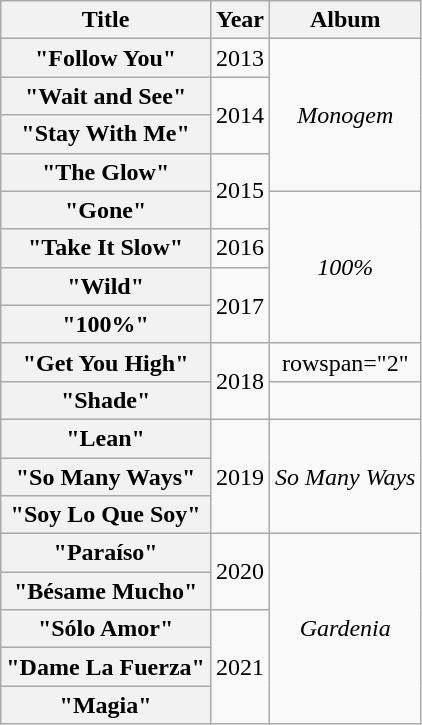<table class="wikitable plainrowheaders" style="text-align:center;">
<tr>
<th class="unsortable" scope="col">Title</th>
<th class="unsortable" scope="col">Year</th>
<th class="unsortable" scope="col">Album</th>
</tr>
<tr>
<th scope="row">"Follow You"</th>
<td>2013</td>
<td rowspan="4"><em>Monogem</em></td>
</tr>
<tr>
<th scope="row">"Wait and See"</th>
<td rowspan="2">2014</td>
</tr>
<tr>
<th scope="row">"Stay With Me"</th>
</tr>
<tr>
<th scope="row">"The Glow"</th>
<td rowspan="2">2015</td>
</tr>
<tr>
<th scope="row">"Gone"</th>
<td rowspan="4"><em>100%</em></td>
</tr>
<tr>
<th scope="row">"Take It Slow"</th>
<td>2016</td>
</tr>
<tr>
<th scope="row">"Wild"</th>
<td rowspan="2">2017</td>
</tr>
<tr>
<th scope="row">"100%"</th>
</tr>
<tr>
<th scope="row">"Get You High"</th>
<td rowspan="2">2018</td>
<td>rowspan="2" </td>
</tr>
<tr>
<th scope="row">"Shade"</th>
</tr>
<tr>
<th scope="row">"Lean"</th>
<td rowspan="3">2019</td>
<td rowspan="3"><em>So Many Ways</em></td>
</tr>
<tr>
<th scope="row">"So Many Ways"</th>
</tr>
<tr>
<th scope="row">"Soy Lo Que Soy"</th>
</tr>
<tr>
<th scope="row">"Paraíso"</th>
<td rowspan="2">2020</td>
<td rowspan="5"><em>Gardenia</em></td>
</tr>
<tr>
<th scope="row">"Bésame Mucho"</th>
</tr>
<tr>
<th scope="row">"Sólo Amor"</th>
<td rowspan="3">2021</td>
</tr>
<tr>
<th scope="row">"Dame La Fuerza"</th>
</tr>
<tr>
<th scope="row">"Magia"</th>
</tr>
</table>
